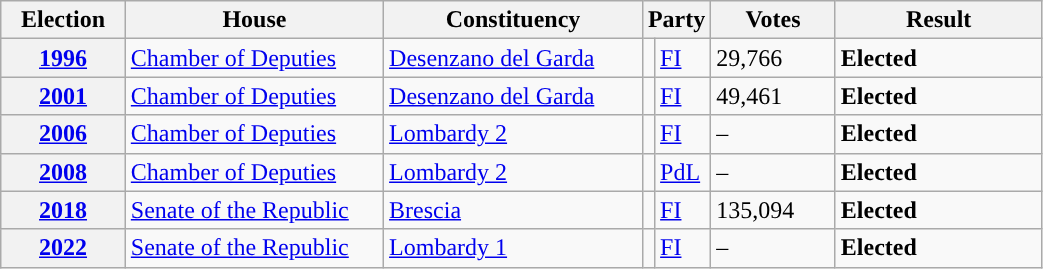<table class=wikitable style="width:55%; border:1px #AAAAFF solid">
<tr>
<th width=12%>Election</th>
<th width=25%>House</th>
<th width=25%>Constituency</th>
<th width=5% colspan="2">Party</th>
<th width=12%>Votes</th>
<th width=20%>Result</th>
</tr>
<tr>
<th><a href='#'>1996</a></th>
<td><a href='#'>Chamber of Deputies</a></td>
<td><a href='#'>Desenzano del Garda</a></td>
<td></td>
<td><a href='#'>FI</a></td>
<td>29,766</td>
<td> <strong>Elected</strong></td>
</tr>
<tr>
<th><a href='#'>2001</a></th>
<td><a href='#'>Chamber of Deputies</a></td>
<td><a href='#'>Desenzano del Garda</a></td>
<td></td>
<td><a href='#'>FI</a></td>
<td>49,461</td>
<td> <strong>Elected</strong></td>
</tr>
<tr>
<th><a href='#'>2006</a></th>
<td><a href='#'>Chamber of Deputies</a></td>
<td><a href='#'>Lombardy 2</a></td>
<td></td>
<td><a href='#'>FI</a></td>
<td>–</td>
<td> <strong>Elected</strong></td>
</tr>
<tr>
<th><a href='#'>2008</a></th>
<td><a href='#'>Chamber of Deputies</a></td>
<td><a href='#'>Lombardy 2</a></td>
<td></td>
<td><a href='#'>PdL</a></td>
<td>–</td>
<td> <strong>Elected</strong></td>
</tr>
<tr>
<th><a href='#'>2018</a></th>
<td><a href='#'>Senate of the Republic</a></td>
<td><a href='#'>Brescia</a></td>
<td></td>
<td><a href='#'>FI</a></td>
<td>135,094</td>
<td> <strong>Elected</strong></td>
</tr>
<tr>
<th><a href='#'>2022</a></th>
<td><a href='#'>Senate of the Republic</a></td>
<td><a href='#'>Lombardy 1</a></td>
<td></td>
<td><a href='#'>FI</a></td>
<td>–</td>
<td> <strong>Elected</strong></td>
</tr>
</table>
